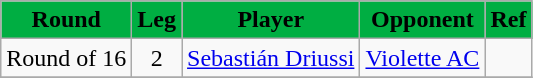<table class=wikitable>
<tr>
<th style="background-color:#00AE42; color:#000000">Round</th>
<th style="background-color:#00AE42; color:#000000">Leg</th>
<th style="background-color:#00AE42; color:#000000">Player</th>
<th style="background-color:#00AE42; color:#000000">Opponent</th>
<th style="background-color:#00AE42; color:#000000">Ref</th>
</tr>
<tr>
<td>Round of 16</td>
<td align=center>2</td>
<td> <a href='#'>Sebastián Driussi</a></td>
<td><a href='#'>Violette AC</a></td>
<td style="text-align: center;"></td>
</tr>
<tr>
</tr>
</table>
